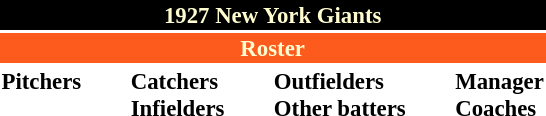<table class="toccolours" style="font-size: 95%;">
<tr>
<th colspan="10" style="background-color: black; color: #FFFDD0; text-align: center;">1927 New York Giants</th>
</tr>
<tr>
<td colspan="10" style="background-color: #fd5a1e; color: #FFFDD0; text-align: center;"><strong>Roster</strong></td>
</tr>
<tr>
<td valign="top"><strong>Pitchers</strong><br>

 






 






 



</td>
<td width="25px"></td>
<td valign="top"><strong>Catchers</strong><br>




 
<strong>Infielders</strong>

 
 


</td>
<td width="25px"></td>
<td valign="top"><strong>Outfielders</strong><br> 

 
 



 

<strong>Other batters</strong>
</td>
<td width="25px"></td>
<td valign="top"><strong>Manager</strong><br>
<strong>Coaches</strong>
</td>
</tr>
</table>
